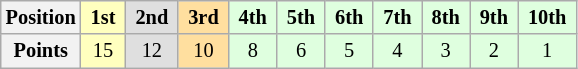<table class="wikitable" style="font-size:85%; text-align:center">
<tr>
<th>Position</th>
<td style="background:#ffffbf;"> <strong>1st</strong> </td>
<td style="background:#dfdfdf;"> <strong>2nd</strong> </td>
<td style="background:#ffdf9f;"> <strong>3rd</strong> </td>
<td style="background:#dfffdf;"> <strong>4th</strong> </td>
<td style="background:#dfffdf;"> <strong>5th</strong> </td>
<td style="background:#dfffdf;"> <strong>6th</strong> </td>
<td style="background:#dfffdf;"> <strong>7th</strong> </td>
<td style="background:#dfffdf;"> <strong>8th</strong> </td>
<td style="background:#dfffdf;"> <strong>9th</strong> </td>
<td style="background:#dfffdf;"> <strong>10th</strong> </td>
</tr>
<tr>
<th>Points</th>
<td style="background:#ffffbf;">15</td>
<td style="background:#dfdfdf;">12</td>
<td style="background:#ffdf9f;">10</td>
<td style="background:#dfffdf;">8</td>
<td style="background:#dfffdf;">6</td>
<td style="background:#dfffdf;">5</td>
<td style="background:#dfffdf;">4</td>
<td style="background:#dfffdf;">3</td>
<td style="background:#dfffdf;">2</td>
<td style="background:#dfffdf;">1</td>
</tr>
</table>
